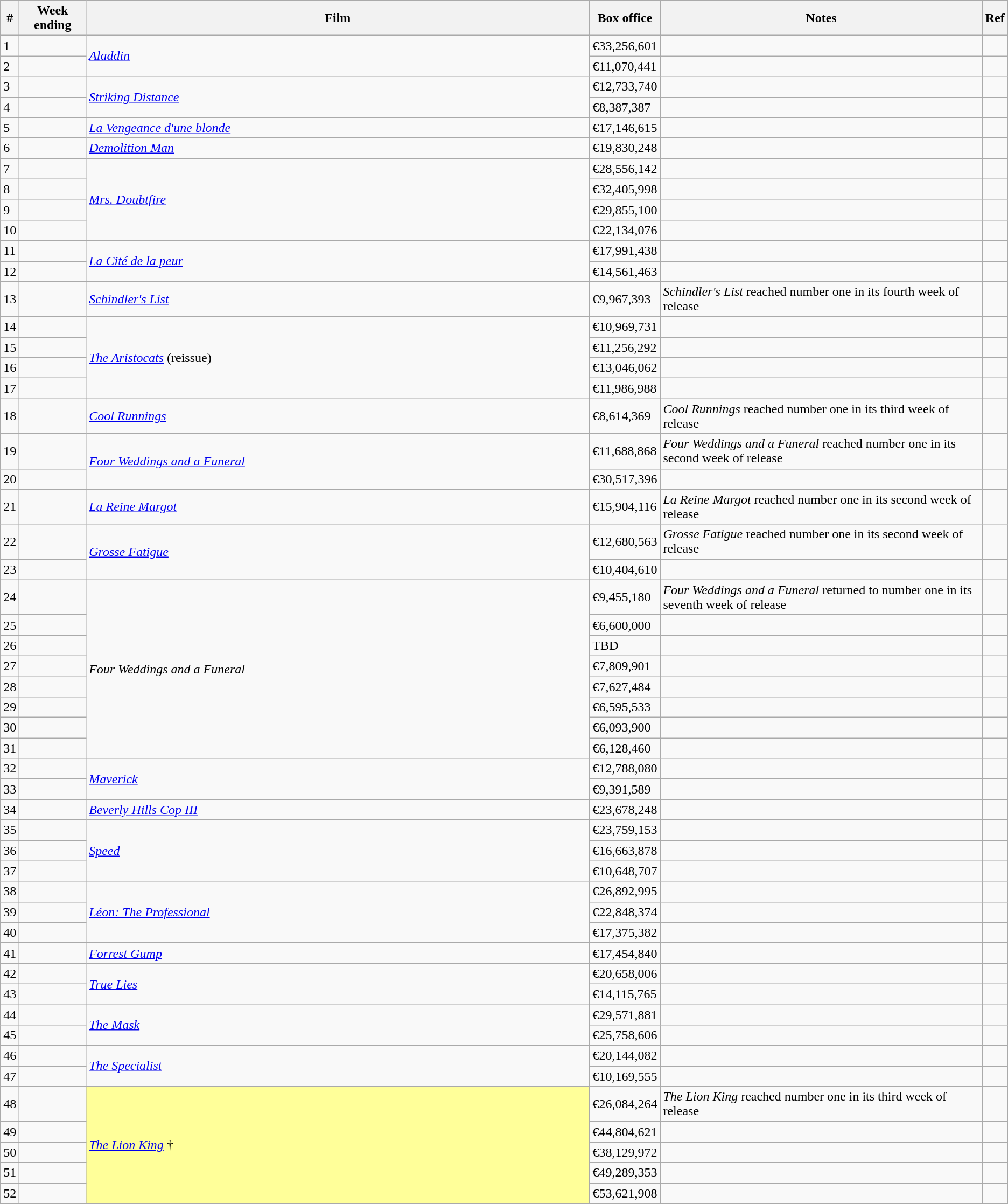<table class="wikitable sortable">
<tr>
<th abbr="Week">#</th>
<th abbr="Date">Week ending</th>
<th width="50%">Film</th>
<th abbr="Box Office">Box office</th>
<th>Notes</th>
<th>Ref</th>
</tr>
<tr>
<td>1</td>
<td></td>
<td rowspan="2"><em><a href='#'>Aladdin</a></em></td>
<td>€33,256,601</td>
<td></td>
<td></td>
</tr>
<tr>
<td>2</td>
<td></td>
<td>€11,070,441</td>
<td></td>
<td></td>
</tr>
<tr>
<td>3</td>
<td></td>
<td rowspan="2"><em><a href='#'>Striking Distance</a></em></td>
<td>€12,733,740</td>
<td></td>
<td></td>
</tr>
<tr>
<td>4</td>
<td></td>
<td>€8,387,387</td>
<td></td>
<td></td>
</tr>
<tr>
<td>5</td>
<td></td>
<td><em><a href='#'>La Vengeance d'une blonde</a></em></td>
<td>€17,146,615</td>
<td></td>
<td></td>
</tr>
<tr>
<td>6</td>
<td></td>
<td><em><a href='#'>Demolition Man</a></em></td>
<td>€19,830,248</td>
<td></td>
<td></td>
</tr>
<tr>
<td>7</td>
<td></td>
<td rowspan="4"><em><a href='#'>Mrs. Doubtfire</a></em></td>
<td>€28,556,142</td>
<td></td>
<td></td>
</tr>
<tr>
<td>8</td>
<td></td>
<td>€32,405,998</td>
<td></td>
<td></td>
</tr>
<tr>
<td>9</td>
<td></td>
<td>€29,855,100</td>
<td></td>
<td></td>
</tr>
<tr>
<td>10</td>
<td></td>
<td>€22,134,076</td>
<td></td>
<td></td>
</tr>
<tr>
<td>11</td>
<td></td>
<td rowspan="2"><em><a href='#'>La Cité de la peur</a></em></td>
<td>€17,991,438</td>
<td></td>
<td></td>
</tr>
<tr>
<td>12</td>
<td></td>
<td>€14,561,463</td>
<td></td>
<td></td>
</tr>
<tr>
<td>13</td>
<td></td>
<td><em><a href='#'>Schindler's List</a></em></td>
<td>€9,967,393</td>
<td><em>Schindler's List</em> reached number one in its fourth week of release</td>
<td></td>
</tr>
<tr>
<td>14</td>
<td></td>
<td rowspan="4"><em><a href='#'>The Aristocats</a></em> (reissue)</td>
<td>€10,969,731</td>
<td></td>
<td></td>
</tr>
<tr>
<td>15</td>
<td></td>
<td>€11,256,292</td>
<td></td>
<td></td>
</tr>
<tr>
<td>16</td>
<td></td>
<td>€13,046,062</td>
<td></td>
<td></td>
</tr>
<tr>
<td>17</td>
<td></td>
<td>€11,986,988</td>
<td></td>
<td></td>
</tr>
<tr>
<td>18</td>
<td></td>
<td><em><a href='#'>Cool Runnings</a></em></td>
<td>€8,614,369</td>
<td><em>Cool Runnings</em> reached number one in its third week of release</td>
<td></td>
</tr>
<tr>
<td>19</td>
<td></td>
<td rowspan="2"><em><a href='#'>Four Weddings and a Funeral</a></em></td>
<td>€11,688,868</td>
<td><em>Four Weddings and a Funeral</em> reached number one in its second week of release</td>
<td></td>
</tr>
<tr>
<td>20</td>
<td></td>
<td>€30,517,396</td>
<td></td>
<td></td>
</tr>
<tr>
<td>21</td>
<td></td>
<td><em><a href='#'>La Reine Margot</a></em></td>
<td>€15,904,116</td>
<td><em>La Reine Margot</em> reached number one in its second week of release</td>
<td></td>
</tr>
<tr>
<td>22</td>
<td></td>
<td rowspan="2"><em><a href='#'>Grosse Fatigue</a></em></td>
<td>€12,680,563</td>
<td><em>Grosse Fatigue</em> reached number one in its second week of release</td>
<td></td>
</tr>
<tr>
<td>23</td>
<td></td>
<td>€10,404,610</td>
<td></td>
<td></td>
</tr>
<tr>
<td>24</td>
<td></td>
<td rowspan="8"><em>Four Weddings and a Funeral</em></td>
<td>€9,455,180</td>
<td><em>Four Weddings and a Funeral</em> returned to number one in its seventh week of release</td>
<td></td>
</tr>
<tr>
<td>25</td>
<td></td>
<td>€6,600,000</td>
<td></td>
<td></td>
</tr>
<tr>
<td>26</td>
<td></td>
<td>TBD</td>
<td></td>
<td></td>
</tr>
<tr>
<td>27</td>
<td></td>
<td>€7,809,901</td>
<td></td>
<td></td>
</tr>
<tr>
<td>28</td>
<td></td>
<td>€7,627,484</td>
<td></td>
<td></td>
</tr>
<tr>
<td>29</td>
<td></td>
<td>€6,595,533</td>
<td></td>
<td></td>
</tr>
<tr>
<td>30</td>
<td></td>
<td>€6,093,900</td>
<td></td>
<td></td>
</tr>
<tr>
<td>31</td>
<td></td>
<td>€6,128,460</td>
<td></td>
<td></td>
</tr>
<tr>
<td>32</td>
<td></td>
<td rowspan="2"><em><a href='#'>Maverick</a></em></td>
<td>€12,788,080</td>
<td></td>
<td></td>
</tr>
<tr>
<td>33</td>
<td></td>
<td>€9,391,589</td>
<td></td>
<td></td>
</tr>
<tr>
<td>34</td>
<td></td>
<td><em><a href='#'>Beverly Hills Cop III</a></em></td>
<td>€23,678,248</td>
<td></td>
<td></td>
</tr>
<tr>
<td>35</td>
<td></td>
<td rowspan="3"><em><a href='#'>Speed</a></em></td>
<td>€23,759,153</td>
<td></td>
<td></td>
</tr>
<tr>
<td>36</td>
<td></td>
<td>€16,663,878</td>
<td></td>
<td></td>
</tr>
<tr>
<td>37</td>
<td></td>
<td>€10,648,707</td>
<td></td>
<td></td>
</tr>
<tr>
<td>38</td>
<td></td>
<td rowspan="3"><em><a href='#'>Léon: The Professional</a></em></td>
<td>€26,892,995</td>
<td></td>
<td></td>
</tr>
<tr>
<td>39</td>
<td></td>
<td>€22,848,374</td>
<td></td>
<td></td>
</tr>
<tr>
<td>40</td>
<td></td>
<td>€17,375,382</td>
<td></td>
<td></td>
</tr>
<tr>
<td>41</td>
<td></td>
<td><em><a href='#'>Forrest Gump</a></em></td>
<td>€17,454,840</td>
<td></td>
<td></td>
</tr>
<tr>
<td>42</td>
<td></td>
<td rowspan="2"><em><a href='#'>True Lies</a></em></td>
<td>€20,658,006</td>
<td></td>
<td></td>
</tr>
<tr>
<td>43</td>
<td></td>
<td>€14,115,765</td>
<td></td>
<td></td>
</tr>
<tr>
<td>44</td>
<td></td>
<td rowspan="2"><em><a href='#'>The Mask</a></em></td>
<td>€29,571,881</td>
<td></td>
<td></td>
</tr>
<tr>
<td>45</td>
<td></td>
<td>€25,758,606</td>
<td></td>
<td></td>
</tr>
<tr>
<td>46</td>
<td></td>
<td rowspan="2"><em><a href='#'>The Specialist</a></em></td>
<td>€20,144,082</td>
<td></td>
<td></td>
</tr>
<tr>
<td>47</td>
<td></td>
<td>€10,169,555</td>
<td></td>
<td></td>
</tr>
<tr>
<td>48</td>
<td></td>
<td rowspan="5" style="background-color:#FFFF99"><em><a href='#'>The Lion King</a></em> †</td>
<td>€26,084,264</td>
<td><em>The Lion King</em> reached number one in its third week of release</td>
<td></td>
</tr>
<tr>
<td>49</td>
<td></td>
<td>€44,804,621</td>
<td></td>
<td></td>
</tr>
<tr>
<td>50</td>
<td></td>
<td>€38,129,972</td>
<td></td>
<td></td>
</tr>
<tr>
<td>51</td>
<td></td>
<td>€49,289,353</td>
<td></td>
<td></td>
</tr>
<tr>
<td>52</td>
<td></td>
<td>€53,621,908</td>
<td></td>
<td></td>
</tr>
<tr>
</tr>
</table>
